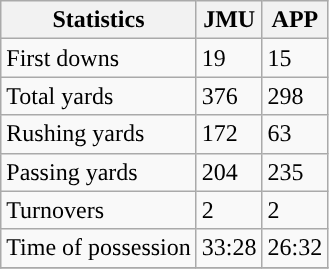<table class="wikitable" style="float: left;">
<tr>
<th>Statistics</th>
<th>JMU</th>
<th>APP</th>
</tr>
<tr>
<td>First downs</td>
<td>19</td>
<td>15</td>
</tr>
<tr>
<td>Total yards</td>
<td>376</td>
<td>298</td>
</tr>
<tr>
<td>Rushing yards</td>
<td>172</td>
<td>63</td>
</tr>
<tr>
<td>Passing yards</td>
<td>204</td>
<td>235</td>
</tr>
<tr>
<td>Turnovers</td>
<td>2</td>
<td>2</td>
</tr>
<tr>
<td>Time of possession</td>
<td>33:28</td>
<td>26:32</td>
</tr>
<tr>
</tr>
</table>
